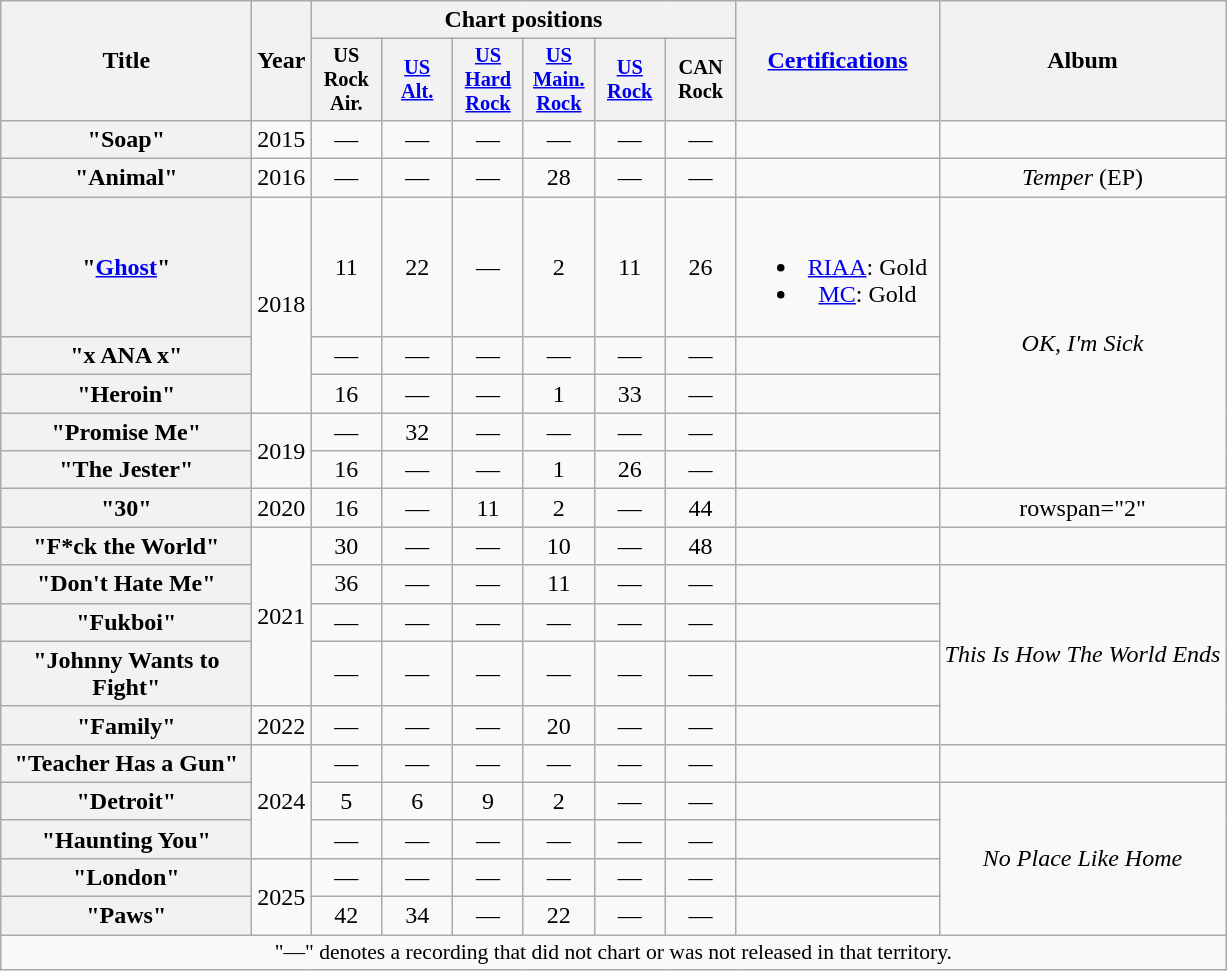<table class="wikitable plainrowheaders" style="text-align:center;">
<tr>
<th scope="col" rowspan="2" style="width:10em;">Title</th>
<th scope="col" rowspan="2">Year</th>
<th scope="col" colspan="6">Chart positions</th>
<th scope="col" rowspan="2" style="width:8em;"><a href='#'>Certifications</a></th>
<th scope="col" rowspan="2">Album</th>
</tr>
<tr>
<th scope="col" style="width:3em;font-size:85%;">US<br>Rock<br>Air.</th>
<th scope="col" style="width:3em;font-size:85%;"><a href='#'>US<br>Alt.</a><br></th>
<th scope="col" style="width:3em;font-size:85%;"><a href='#'>US<br>Hard Rock</a></th>
<th scope="col" style="width:3em;font-size:85%;"><a href='#'>US<br>Main.<br>Rock</a><br></th>
<th scope="col" style="width:3em;font-size:85%;"><a href='#'>US<br>Rock</a><br></th>
<th scope="col" style="width:3em;font-size:85%;">CAN<br>Rock<br></th>
</tr>
<tr>
<th scope="row">"Soap"</th>
<td>2015</td>
<td>—</td>
<td>—</td>
<td>—</td>
<td>—</td>
<td>—</td>
<td>—</td>
<td></td>
<td></td>
</tr>
<tr>
<th scope="row">"Animal"</th>
<td>2016</td>
<td>—</td>
<td>—</td>
<td>—</td>
<td>28</td>
<td>—</td>
<td>—</td>
<td></td>
<td><em>Temper</em> (EP)</td>
</tr>
<tr>
<th scope="row">"<a href='#'>Ghost</a>"</th>
<td rowspan="3">2018</td>
<td>11</td>
<td>22</td>
<td>—</td>
<td>2</td>
<td>11</td>
<td>26</td>
<td><br><ul><li><a href='#'>RIAA</a>: Gold</li><li><a href='#'>MC</a>: Gold</li></ul></td>
<td rowspan="5"><em>OK, I'm Sick</em></td>
</tr>
<tr>
<th scope="row">"x ANA x"</th>
<td>—</td>
<td>—</td>
<td>—</td>
<td>—</td>
<td>—</td>
<td>—</td>
<td></td>
</tr>
<tr>
<th scope="row">"Heroin"</th>
<td>16</td>
<td>—</td>
<td>—</td>
<td>1</td>
<td>33</td>
<td>—</td>
<td></td>
</tr>
<tr>
<th scope="row">"Promise Me"</th>
<td rowspan="2">2019</td>
<td>—</td>
<td>32</td>
<td>—</td>
<td>—</td>
<td>—</td>
<td>—</td>
<td></td>
</tr>
<tr>
<th scope="row">"The Jester"</th>
<td>16</td>
<td>—</td>
<td>—</td>
<td>1</td>
<td>26</td>
<td>—</td>
<td></td>
</tr>
<tr>
<th scope="row">"30"</th>
<td>2020</td>
<td>16</td>
<td>—</td>
<td>11</td>
<td>2</td>
<td>—</td>
<td>44</td>
<td></td>
<td>rowspan="2" </td>
</tr>
<tr>
<th scope="row">"F*ck the World"</th>
<td rowspan="4">2021</td>
<td>30</td>
<td>—</td>
<td>—</td>
<td>10</td>
<td>—</td>
<td>48</td>
<td></td>
</tr>
<tr>
<th scope="row">"Don't Hate Me"</th>
<td>36</td>
<td>—</td>
<td>—</td>
<td>11</td>
<td>—</td>
<td>—</td>
<td></td>
<td rowspan="4"><em>This Is How The World Ends</em></td>
</tr>
<tr>
<th scope="row">"Fukboi"</th>
<td>—</td>
<td>—</td>
<td>—</td>
<td>—</td>
<td>—</td>
<td>—</td>
<td></td>
</tr>
<tr>
<th scope="row">"Johnny Wants to Fight"</th>
<td>—</td>
<td>—</td>
<td>—</td>
<td>—</td>
<td>—</td>
<td>—</td>
<td></td>
</tr>
<tr>
<th scope="row">"Family"</th>
<td>2022</td>
<td>—</td>
<td>—</td>
<td>—</td>
<td>20</td>
<td>—</td>
<td>—</td>
<td></td>
</tr>
<tr>
<th scope="row">"Teacher Has a Gun"</th>
<td rowspan="3">2024</td>
<td>—</td>
<td>—</td>
<td>—</td>
<td>—</td>
<td>—</td>
<td>—</td>
<td></td>
<td></td>
</tr>
<tr>
<th scope="row">"Detroit"</th>
<td>5</td>
<td>6</td>
<td>9</td>
<td>2</td>
<td>—</td>
<td>—</td>
<td></td>
<td rowspan="4"><em>No Place Like Home</em></td>
</tr>
<tr>
<th scope="row">"Haunting You"</th>
<td>—</td>
<td>—</td>
<td>—</td>
<td>—</td>
<td>—</td>
<td>—</td>
<td></td>
</tr>
<tr>
<th scope="row">"London"</th>
<td rowspan="2">2025</td>
<td>—</td>
<td>—</td>
<td>—</td>
<td>—</td>
<td>—</td>
<td>—</td>
<td></td>
</tr>
<tr>
<th scope="row">"Paws"</th>
<td>42</td>
<td>34</td>
<td>—</td>
<td>22</td>
<td>—</td>
<td>—</td>
<td></td>
</tr>
<tr>
<td colspan="15" style="font-size:90%">"—" denotes a recording that did not chart or was not released in that territory.</td>
</tr>
</table>
